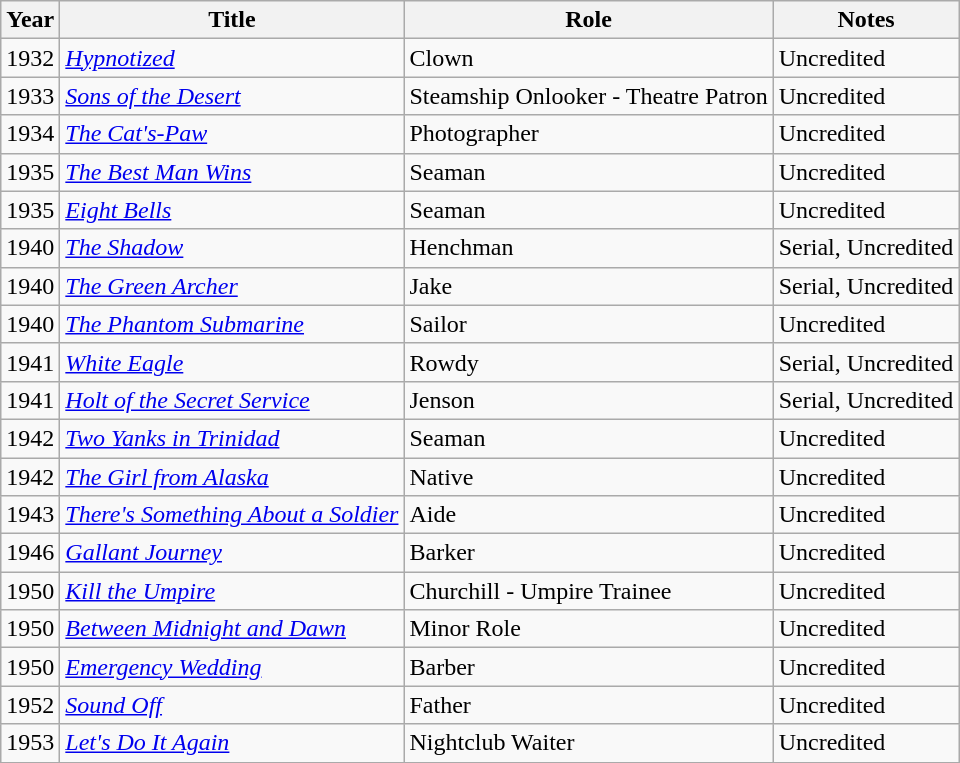<table class="wikitable">
<tr>
<th>Year</th>
<th>Title</th>
<th>Role</th>
<th>Notes</th>
</tr>
<tr>
<td>1932</td>
<td><em><a href='#'>Hypnotized</a></em></td>
<td>Clown</td>
<td>Uncredited</td>
</tr>
<tr>
<td>1933</td>
<td><em><a href='#'>Sons of the Desert</a></em></td>
<td>Steamship Onlooker - Theatre Patron</td>
<td>Uncredited</td>
</tr>
<tr>
<td>1934</td>
<td><em><a href='#'>The Cat's-Paw</a></em></td>
<td>Photographer</td>
<td>Uncredited</td>
</tr>
<tr>
<td>1935</td>
<td><em><a href='#'>The Best Man Wins</a></em></td>
<td>Seaman</td>
<td>Uncredited</td>
</tr>
<tr>
<td>1935</td>
<td><em><a href='#'>Eight Bells</a></em></td>
<td>Seaman</td>
<td>Uncredited</td>
</tr>
<tr>
<td>1940</td>
<td><em><a href='#'>The Shadow</a></em></td>
<td>Henchman</td>
<td>Serial, Uncredited</td>
</tr>
<tr>
<td>1940</td>
<td><em><a href='#'>The Green Archer</a></em></td>
<td>Jake</td>
<td>Serial, Uncredited</td>
</tr>
<tr>
<td>1940</td>
<td><em><a href='#'>The Phantom Submarine</a></em></td>
<td>Sailor</td>
<td>Uncredited</td>
</tr>
<tr>
<td>1941</td>
<td><em><a href='#'>White Eagle</a></em></td>
<td>Rowdy</td>
<td>Serial, Uncredited</td>
</tr>
<tr>
<td>1941</td>
<td><em><a href='#'>Holt of the Secret Service</a></em></td>
<td>Jenson</td>
<td>Serial, Uncredited</td>
</tr>
<tr>
<td>1942</td>
<td><em><a href='#'>Two Yanks in Trinidad</a></em></td>
<td>Seaman</td>
<td>Uncredited</td>
</tr>
<tr>
<td>1942</td>
<td><em><a href='#'>The Girl from Alaska</a></em></td>
<td>Native</td>
<td>Uncredited</td>
</tr>
<tr>
<td>1943</td>
<td><em><a href='#'>There's Something About a Soldier</a></em></td>
<td>Aide</td>
<td>Uncredited</td>
</tr>
<tr>
<td>1946</td>
<td><em><a href='#'>Gallant Journey</a></em></td>
<td>Barker</td>
<td>Uncredited</td>
</tr>
<tr>
<td>1950</td>
<td><em><a href='#'>Kill the Umpire</a></em></td>
<td>Churchill - Umpire Trainee</td>
<td>Uncredited</td>
</tr>
<tr>
<td>1950</td>
<td><em><a href='#'>Between Midnight and Dawn</a></em></td>
<td>Minor Role</td>
<td>Uncredited</td>
</tr>
<tr>
<td>1950</td>
<td><em><a href='#'>Emergency Wedding</a></em></td>
<td>Barber</td>
<td>Uncredited</td>
</tr>
<tr>
<td>1952</td>
<td><em><a href='#'>Sound Off</a></em></td>
<td>Father</td>
<td>Uncredited</td>
</tr>
<tr>
<td>1953</td>
<td><em><a href='#'>Let's Do It Again</a></em></td>
<td>Nightclub Waiter</td>
<td>Uncredited</td>
</tr>
</table>
